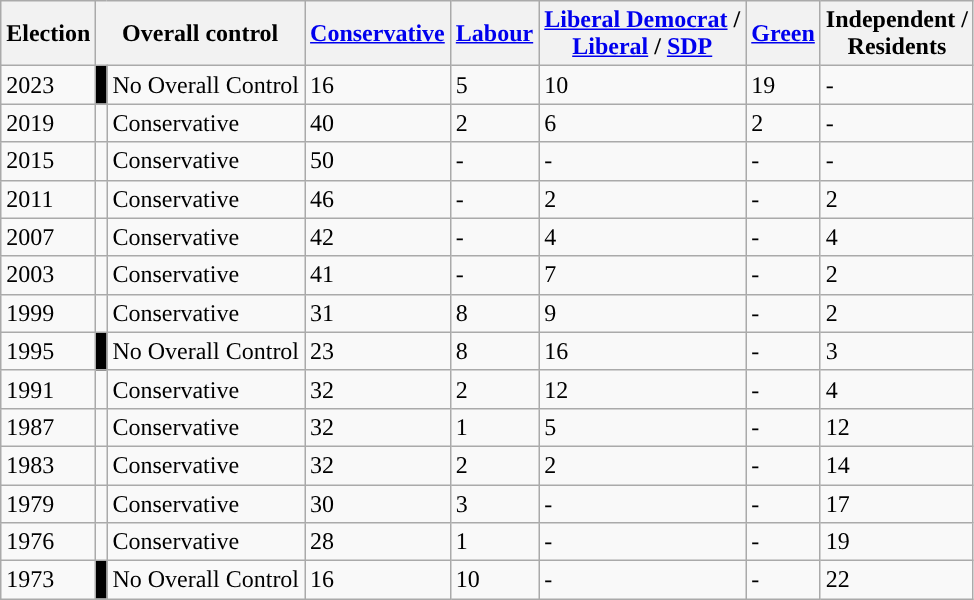<table class="wikitable">
<tr>
<th>Election</th>
<th colspan="2">Overall control</th>
<th><a href='#'>Conservative</a></th>
<th><a href='#'>Labour</a></th>
<th><a href='#'>Liberal Democrat</a> /<br><a href='#'>Liberal</a> / <a href='#'>SDP</a></th>
<th><a href='#'>Green</a></th>
<th>Independent /<br>Residents</th>
</tr>
<tr>
<td>2023</td>
<td bgcolor="black"></td>
<td>No Overall Control</td>
<td>16</td>
<td>5</td>
<td>10</td>
<td>19</td>
<td>-</td>
</tr>
<tr>
<td>2019</td>
<td style="color:inherit;background:"></td>
<td>Conservative</td>
<td>40</td>
<td>2</td>
<td>6</td>
<td>2</td>
<td>-</td>
</tr>
<tr>
<td>2015</td>
<td style="color:inherit;background:"></td>
<td>Conservative</td>
<td>50</td>
<td>-</td>
<td>-</td>
<td>-</td>
<td>-</td>
</tr>
<tr>
<td>2011</td>
<td style="color:inherit;background:"></td>
<td>Conservative</td>
<td>46</td>
<td>-</td>
<td>2</td>
<td>-</td>
<td>2</td>
</tr>
<tr>
<td>2007</td>
<td style="color:inherit;background:"></td>
<td>Conservative</td>
<td>42</td>
<td>-</td>
<td>4</td>
<td>-</td>
<td>4</td>
</tr>
<tr>
<td>2003</td>
<td style="color:inherit;background:"></td>
<td>Conservative</td>
<td>41</td>
<td>-</td>
<td>7</td>
<td>-</td>
<td>2</td>
</tr>
<tr>
<td>1999</td>
<td style="color:inherit;background:"></td>
<td>Conservative</td>
<td>31</td>
<td>8</td>
<td>9</td>
<td>-</td>
<td>2</td>
</tr>
<tr>
<td>1995</td>
<td style="color:inherit;background:black"></td>
<td>No Overall Control</td>
<td>23</td>
<td>8</td>
<td>16</td>
<td>-</td>
<td>3</td>
</tr>
<tr>
<td>1991</td>
<td style="color:inherit;background:"></td>
<td>Conservative</td>
<td>32</td>
<td>2</td>
<td>12</td>
<td>-</td>
<td>4</td>
</tr>
<tr>
<td>1987</td>
<td style="color:inherit;background:"></td>
<td>Conservative</td>
<td>32</td>
<td>1</td>
<td>5</td>
<td>-</td>
<td>12</td>
</tr>
<tr>
<td>1983</td>
<td style="color:inherit;background:"></td>
<td>Conservative</td>
<td>32</td>
<td>2</td>
<td>2</td>
<td>-</td>
<td>14</td>
</tr>
<tr>
<td>1979</td>
<td style="color:inherit;background:"></td>
<td>Conservative</td>
<td>30</td>
<td>3</td>
<td>-</td>
<td>-</td>
<td>17</td>
</tr>
<tr>
<td>1976</td>
<td style="color:inherit;background:"></td>
<td>Conservative</td>
<td>28</td>
<td>1</td>
<td>-</td>
<td>-</td>
<td>19</td>
</tr>
<tr>
<td>1973</td>
<td style="color:inherit;background:black"></td>
<td>No Overall Control</td>
<td>16</td>
<td>10</td>
<td>-</td>
<td>-</td>
<td>22</td>
</tr>
</table>
